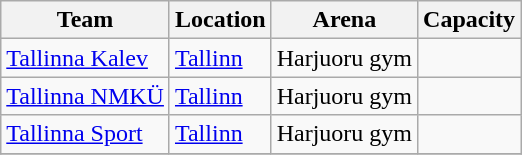<table class="wikitable sortable">
<tr>
<th>Team</th>
<th>Location</th>
<th>Arena</th>
<th>Capacity</th>
</tr>
<tr>
<td><a href='#'>Tallinna Kalev</a></td>
<td><a href='#'>Tallinn</a></td>
<td>Harjuoru gym</td>
<td align="center"></td>
</tr>
<tr>
<td><a href='#'>Tallinna NMKÜ</a></td>
<td><a href='#'>Tallinn</a></td>
<td>Harjuoru gym</td>
<td align="center"></td>
</tr>
<tr>
<td><a href='#'>Tallinna Sport</a></td>
<td><a href='#'>Tallinn</a></td>
<td>Harjuoru gym</td>
<td align="center"></td>
</tr>
<tr>
</tr>
</table>
